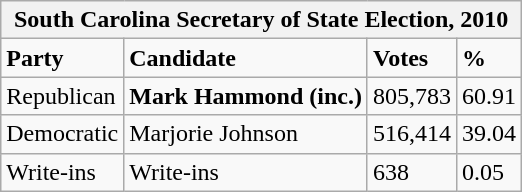<table class="wikitable">
<tr>
<th colspan="4">South Carolina Secretary of State Election, 2010</th>
</tr>
<tr>
<td><strong>Party</strong></td>
<td><strong>Candidate</strong></td>
<td><strong>Votes</strong></td>
<td><strong>%</strong></td>
</tr>
<tr>
<td>Republican</td>
<td><strong>Mark Hammond (inc.)</strong></td>
<td>805,783</td>
<td>60.91</td>
</tr>
<tr>
<td>Democratic</td>
<td>Marjorie Johnson</td>
<td>516,414</td>
<td>39.04</td>
</tr>
<tr>
<td>Write-ins</td>
<td>Write-ins</td>
<td>638</td>
<td>0.05</td>
</tr>
</table>
